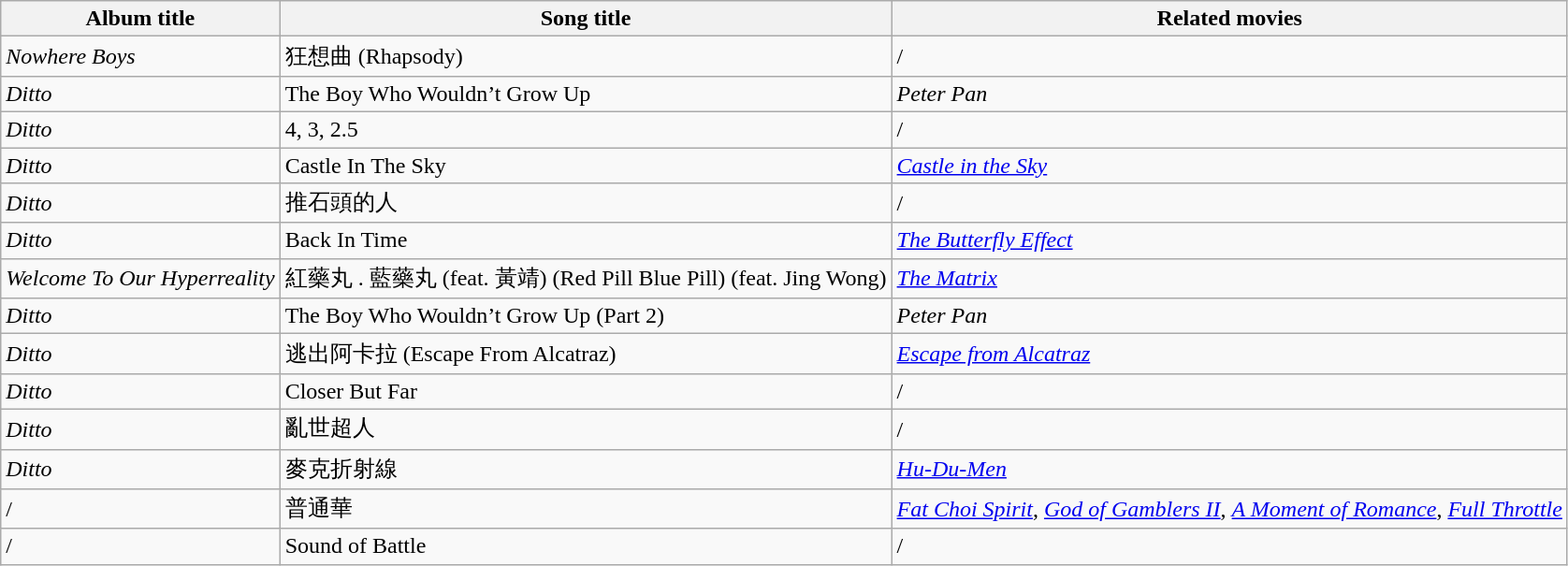<table class="wikitable">
<tr>
<th>Album title</th>
<th>Song title</th>
<th>Related movies</th>
</tr>
<tr>
<td><em>Nowhere Boys</em></td>
<td>狂想曲 (Rhapsody)</td>
<td>/</td>
</tr>
<tr>
<td><em>Ditto</em></td>
<td>The Boy Who Wouldn’t Grow Up</td>
<td><em>Peter Pan</em></td>
</tr>
<tr>
<td><em>Ditto</em></td>
<td>4, 3, 2.5</td>
<td>/</td>
</tr>
<tr>
<td><em>Ditto</em></td>
<td>Castle In The Sky</td>
<td><em><a href='#'>Castle in the Sky</a></em></td>
</tr>
<tr>
<td><em>Ditto</em></td>
<td>推石頭的人</td>
<td>/</td>
</tr>
<tr>
<td><em>Ditto</em></td>
<td>Back In Time</td>
<td><em><a href='#'>The Butterfly Effect</a></em></td>
</tr>
<tr>
<td><em>Welcome To Our Hyperreality</em></td>
<td>紅藥丸 . 藍藥丸 (feat. 黃靖) (Red Pill Blue Pill) (feat. Jing Wong)</td>
<td><em><a href='#'>The Matrix</a></em></td>
</tr>
<tr>
<td><em>Ditto</em></td>
<td>The Boy Who Wouldn’t Grow Up (Part 2)</td>
<td><em>Peter Pan</em></td>
</tr>
<tr>
<td><em>Ditto</em></td>
<td>逃出阿卡拉 (Escape From Alcatraz)</td>
<td><a href='#'><em>Escape from Alcatraz</em></a></td>
</tr>
<tr>
<td><em>Ditto</em></td>
<td>Closer But Far</td>
<td>/</td>
</tr>
<tr>
<td><em>Ditto</em></td>
<td>亂世超人</td>
<td>/</td>
</tr>
<tr>
<td><em>Ditto</em></td>
<td>麥克折射線</td>
<td><em><a href='#'>Hu-Du-Men</a></em></td>
</tr>
<tr>
<td>/</td>
<td>普通華</td>
<td><em><a href='#'>Fat Choi Spirit</a></em>, <em><a href='#'>God of Gamblers II</a></em>, <em><a href='#'>A Moment of Romance</a></em>, <a href='#'><em>Full Throttle</em></a></td>
</tr>
<tr>
<td>/</td>
<td>Sound of Battle</td>
<td>/</td>
</tr>
</table>
